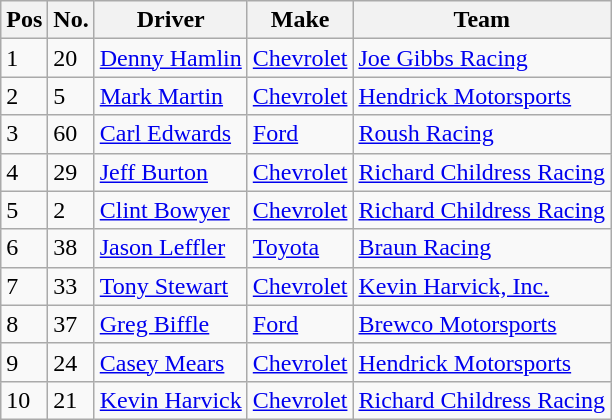<table class="wikitable">
<tr>
<th>Pos</th>
<th>No.</th>
<th>Driver</th>
<th>Make</th>
<th>Team</th>
</tr>
<tr>
<td>1</td>
<td>20</td>
<td><a href='#'>Denny Hamlin</a></td>
<td><a href='#'>Chevrolet</a></td>
<td><a href='#'>Joe Gibbs Racing</a></td>
</tr>
<tr>
<td>2</td>
<td>5</td>
<td><a href='#'>Mark Martin</a></td>
<td><a href='#'>Chevrolet</a></td>
<td><a href='#'>Hendrick Motorsports</a></td>
</tr>
<tr>
<td>3</td>
<td>60</td>
<td><a href='#'>Carl Edwards</a></td>
<td><a href='#'>Ford</a></td>
<td><a href='#'>Roush Racing</a></td>
</tr>
<tr>
<td>4</td>
<td>29</td>
<td><a href='#'>Jeff Burton</a></td>
<td><a href='#'>Chevrolet</a></td>
<td><a href='#'>Richard Childress Racing</a></td>
</tr>
<tr>
<td>5</td>
<td>2</td>
<td><a href='#'>Clint Bowyer</a></td>
<td><a href='#'>Chevrolet</a></td>
<td><a href='#'>Richard Childress Racing</a></td>
</tr>
<tr>
<td>6</td>
<td>38</td>
<td><a href='#'>Jason Leffler</a></td>
<td><a href='#'>Toyota</a></td>
<td><a href='#'>Braun Racing</a></td>
</tr>
<tr>
<td>7</td>
<td>33</td>
<td><a href='#'>Tony Stewart</a></td>
<td><a href='#'>Chevrolet</a></td>
<td><a href='#'>Kevin Harvick, Inc.</a></td>
</tr>
<tr>
<td>8</td>
<td>37</td>
<td><a href='#'>Greg Biffle</a></td>
<td><a href='#'>Ford</a></td>
<td><a href='#'>Brewco Motorsports</a></td>
</tr>
<tr>
<td>9</td>
<td>24</td>
<td><a href='#'>Casey Mears</a></td>
<td><a href='#'>Chevrolet</a></td>
<td><a href='#'>Hendrick Motorsports</a></td>
</tr>
<tr>
<td>10</td>
<td>21</td>
<td><a href='#'>Kevin Harvick</a></td>
<td><a href='#'>Chevrolet</a></td>
<td><a href='#'>Richard Childress Racing</a></td>
</tr>
</table>
